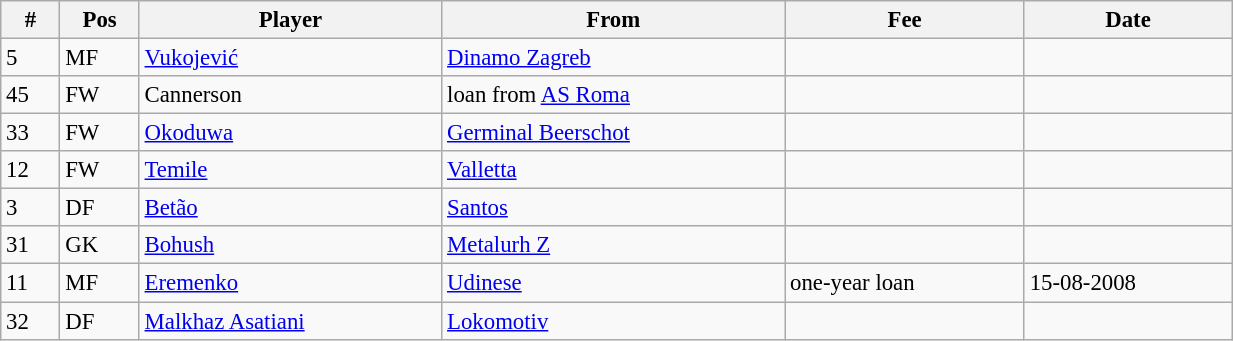<table width=65% class="wikitable" style="text-align:center; font-size:95%; text-align:left">
<tr>
<th><strong>#</strong></th>
<th><strong>Pos</strong></th>
<th><strong>Player</strong></th>
<th><strong>From</strong></th>
<th><strong>Fee</strong></th>
<th>Date</th>
</tr>
<tr --->
<td>5</td>
<td>MF</td>
<td> <a href='#'>Vukojević</a></td>
<td><a href='#'>Dinamo Zagreb</a></td>
<td></td>
<td></td>
</tr>
<tr --->
<td>45</td>
<td>FW</td>
<td> Cannerson</td>
<td>loan from <a href='#'>AS Roma</a></td>
<td></td>
<td></td>
</tr>
<tr --->
<td>33</td>
<td>FW</td>
<td> <a href='#'>Okoduwa</a></td>
<td><a href='#'>Germinal Beerschot</a></td>
<td></td>
<td></td>
</tr>
<tr --->
<td>12</td>
<td>FW</td>
<td> <a href='#'>Temile</a></td>
<td><a href='#'>Valletta</a></td>
<td></td>
<td></td>
</tr>
<tr --->
<td>3</td>
<td>DF</td>
<td> <a href='#'>Betão</a></td>
<td><a href='#'>Santos</a></td>
<td></td>
<td></td>
</tr>
<tr --->
<td>31</td>
<td>GK</td>
<td> <a href='#'>Bohush</a></td>
<td><a href='#'>Metalurh Z</a></td>
<td></td>
<td></td>
</tr>
<tr --->
<td>11</td>
<td>MF</td>
<td> <a href='#'>Eremenko</a></td>
<td><a href='#'>Udinese</a></td>
<td>one-year loan</td>
<td>15-08-2008</td>
</tr>
<tr --->
<td>32</td>
<td>DF</td>
<td> <a href='#'>Malkhaz Asatiani</a></td>
<td><a href='#'>Lokomotiv</a></td>
<td></td>
<td></td>
</tr>
</table>
